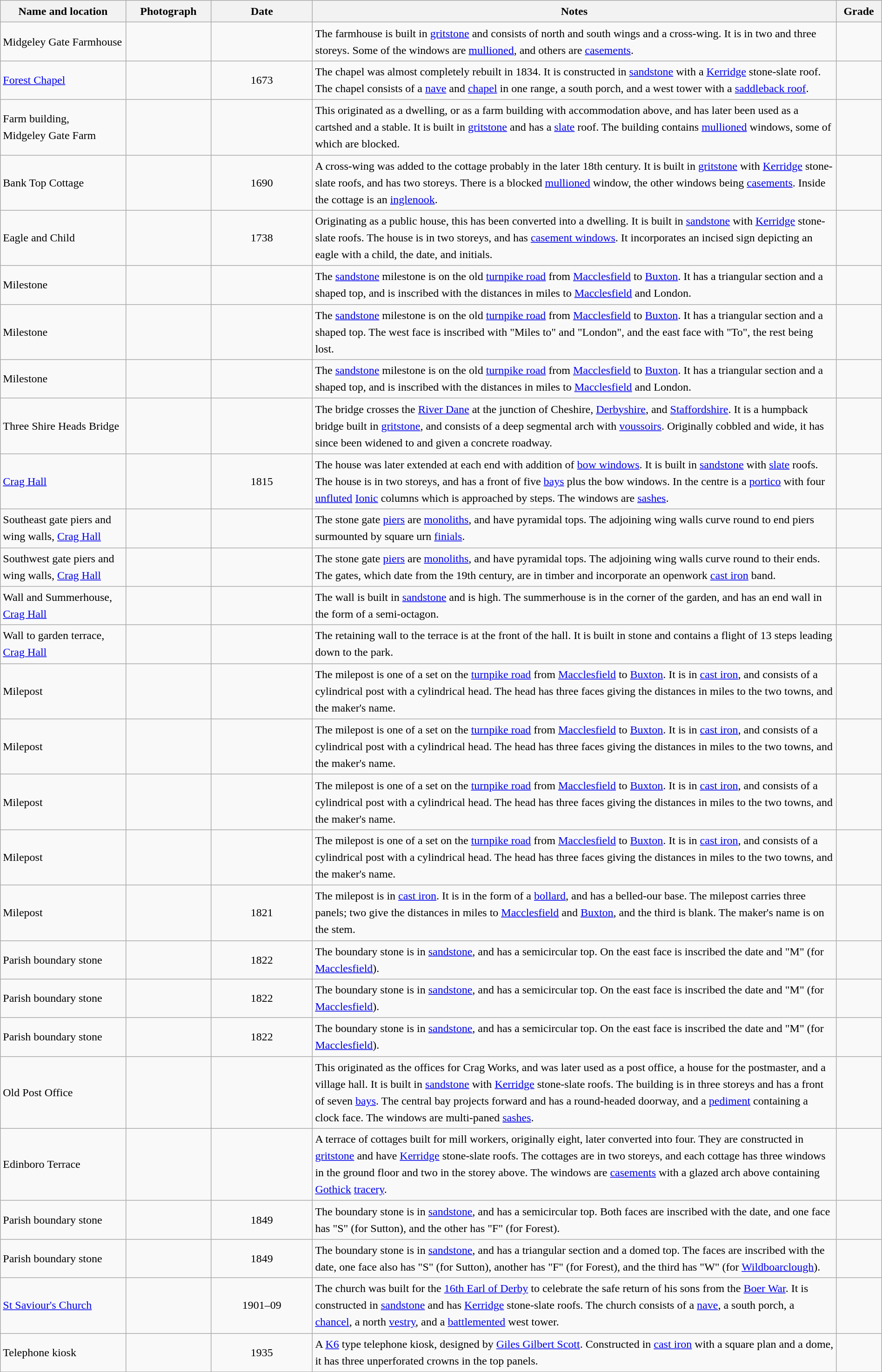<table class="wikitable sortable plainrowheaders" style="width:100%;border:0px;text-align:left;line-height:150%;">
<tr>
<th scope="col" style="width:150px">Name and location</th>
<th scope="col" style="width:100px" class="unsortable">Photograph</th>
<th scope="col" style="width:120px">Date</th>
<th scope="col" style="width:650px" class="unsortable">Notes</th>
<th scope="col" style="width:50px">Grade</th>
</tr>
<tr>
<td>Midgeley Gate Farmhouse<br><small></small></td>
<td></td>
<td align="center"></td>
<td>The farmhouse is built in <a href='#'>gritstone</a> and consists of north and south wings and a cross-wing. It is in two and three storeys. Some of the windows are <a href='#'>mullioned</a>, and others are <a href='#'>casements</a>.</td>
<td align="center" ></td>
</tr>
<tr>
<td><a href='#'>Forest Chapel</a><br><small></small></td>
<td></td>
<td align="center">1673</td>
<td>The chapel was almost completely rebuilt in 1834. It is constructed in <a href='#'>sandstone</a> with a <a href='#'>Kerridge</a> stone-slate roof. The chapel consists of a <a href='#'>nave</a> and <a href='#'>chapel</a> in one range, a south porch, and a west tower with a <a href='#'>saddleback roof</a>.</td>
<td align="center" ></td>
</tr>
<tr>
<td>Farm building,<br>Midgeley Gate Farm<br><small></small></td>
<td></td>
<td align="center"></td>
<td>This originated as a dwelling, or as a farm building with accommodation above, and has later been used as a cartshed and a stable. It is built in <a href='#'>gritstone</a> and has a <a href='#'>slate</a> roof. The building contains <a href='#'>mullioned</a> windows, some of which are blocked.</td>
<td align="center" ></td>
</tr>
<tr>
<td>Bank Top Cottage<br><small></small></td>
<td></td>
<td align="center">1690</td>
<td>A cross-wing was added to the cottage probably in the later 18th century. It is built in <a href='#'>gritstone</a> with <a href='#'>Kerridge</a> stone-slate roofs, and has two storeys. There is a blocked <a href='#'>mullioned</a> window, the other windows being <a href='#'>casements</a>. Inside the cottage is an <a href='#'>inglenook</a>.</td>
<td align="center" ></td>
</tr>
<tr>
<td>Eagle and Child<br><small></small></td>
<td></td>
<td align="center">1738</td>
<td>Originating as a public house, this has been converted into a dwelling. It is built in <a href='#'>sandstone</a> with <a href='#'>Kerridge</a> stone-slate roofs. The house is in two storeys, and has <a href='#'>casement windows</a>. It incorporates an incised sign depicting an eagle with a child, the date, and initials.</td>
<td align="center" ></td>
</tr>
<tr>
<td>Milestone<br><small></small></td>
<td></td>
<td align="center"></td>
<td>The <a href='#'>sandstone</a> milestone is on the old <a href='#'>turnpike road</a> from <a href='#'>Macclesfield</a> to <a href='#'>Buxton</a>. It has a triangular section and a shaped top, and is inscribed with the distances in miles to <a href='#'>Macclesfield</a> and London.</td>
<td align="center" ></td>
</tr>
<tr>
<td>Milestone<br><small></small></td>
<td></td>
<td align="center"></td>
<td>The <a href='#'>sandstone</a> milestone is on the old <a href='#'>turnpike road</a> from <a href='#'>Macclesfield</a> to <a href='#'>Buxton</a>. It has a triangular section and a shaped top. The west face is inscribed with "Miles to" and "London", and the east face with "To", the rest being lost.</td>
<td align="center" ></td>
</tr>
<tr>
<td>Milestone<br><small></small></td>
<td></td>
<td align="center"></td>
<td>The <a href='#'>sandstone</a> milestone is on the old <a href='#'>turnpike road</a> from <a href='#'>Macclesfield</a> to <a href='#'>Buxton</a>. It has a triangular section and a shaped top, and is inscribed with the distances in miles to <a href='#'>Macclesfield</a> and London.</td>
<td align="center" ></td>
</tr>
<tr>
<td>Three Shire Heads Bridge<br><small></small></td>
<td></td>
<td align="center"></td>
<td>The bridge crosses the <a href='#'>River Dane</a> at the junction of Cheshire, <a href='#'>Derbyshire</a>, and <a href='#'>Staffordshire</a>. It is a humpback bridge built in <a href='#'>gritstone</a>, and consists of a deep segmental arch with <a href='#'>voussoirs</a>. Originally cobbled and  wide, it has since been widened to  and given a concrete roadway.</td>
<td align="center" ></td>
</tr>
<tr>
<td><a href='#'>Crag Hall</a><br><small></small></td>
<td></td>
<td align="center">1815</td>
<td>The house was later extended at each end with addition of <a href='#'>bow windows</a>. It is built in <a href='#'>sandstone</a> with <a href='#'>slate</a> roofs. The house is in two storeys, and has a front of five <a href='#'>bays</a> plus the bow windows. In the centre is a <a href='#'>portico</a> with four <a href='#'>unfluted</a> <a href='#'>Ionic</a> columns which is approached by steps. The windows are <a href='#'>sashes</a>.</td>
<td align="center" ></td>
</tr>
<tr>
<td>Southeast gate piers and wing walls, <a href='#'>Crag Hall</a><br><small></small></td>
<td></td>
<td align="center"></td>
<td>The stone gate <a href='#'>piers</a> are <a href='#'>monoliths</a>, and have pyramidal tops. The adjoining wing walls curve round to end piers surmounted by square urn <a href='#'>finials</a>.</td>
<td align="center" ></td>
</tr>
<tr>
<td>Southwest gate piers and wing walls, <a href='#'>Crag Hall</a><br><small></small></td>
<td></td>
<td align="center"></td>
<td>The stone gate <a href='#'>piers</a> are <a href='#'>monoliths</a>, and have pyramidal tops. The adjoining wing walls curve round to their ends. The gates, which date from the 19th century, are in timber and incorporate an openwork <a href='#'>cast iron</a> band.</td>
<td align="center" ></td>
</tr>
<tr>
<td>Wall and Summerhouse, <a href='#'>Crag Hall</a><br><small></small></td>
<td></td>
<td align="center"></td>
<td>The wall is built in <a href='#'>sandstone</a> and is  high. The summerhouse is in the corner of the garden, and has an end wall in the form of a semi-octagon.</td>
<td align="center" ></td>
</tr>
<tr>
<td>Wall to garden terrace, <a href='#'>Crag Hall</a><br><small></small></td>
<td></td>
<td align="center"></td>
<td>The retaining wall to the terrace is at the front of the hall. It is built in stone and contains a flight of 13 steps leading down to the park.</td>
<td align="center" ></td>
</tr>
<tr>
<td>Milepost<br><small></small></td>
<td></td>
<td align="center"></td>
<td>The milepost is one of a set on the <a href='#'>turnpike road</a> from <a href='#'>Macclesfield</a> to <a href='#'>Buxton</a>. It is in <a href='#'>cast iron</a>, and consists of a cylindrical post with a cylindrical head. The head has three faces giving the distances in miles to the two towns, and the maker's name.</td>
<td align="center" ></td>
</tr>
<tr>
<td>Milepost<br><small></small></td>
<td></td>
<td align="center"></td>
<td>The milepost is one of a set on the <a href='#'>turnpike road</a> from <a href='#'>Macclesfield</a> to <a href='#'>Buxton</a>. It is in <a href='#'>cast iron</a>, and consists of a cylindrical post with a cylindrical head. The head has three faces giving the distances in miles to the two towns, and the maker's name.</td>
<td align="center" ></td>
</tr>
<tr>
<td>Milepost<br><small></small></td>
<td></td>
<td align="center"></td>
<td>The milepost is one of a set on the <a href='#'>turnpike road</a> from <a href='#'>Macclesfield</a> to <a href='#'>Buxton</a>. It is in <a href='#'>cast iron</a>, and consists of a cylindrical post with a cylindrical head. The head has three faces giving the distances in miles to the two towns, and the maker's name.</td>
<td align="center" ></td>
</tr>
<tr>
<td>Milepost<br><small></small></td>
<td></td>
<td align="center"></td>
<td>The milepost is one of a set on the <a href='#'>turnpike road</a> from <a href='#'>Macclesfield</a> to <a href='#'>Buxton</a>. It is in <a href='#'>cast iron</a>, and consists of a cylindrical post with a cylindrical head. The head has three faces giving the distances in miles to the two towns, and the maker's name.</td>
<td align="center" ></td>
</tr>
<tr>
<td>Milepost<br><small></small></td>
<td></td>
<td align="center">1821</td>
<td>The milepost is in <a href='#'>cast iron</a>. It is in the form of a <a href='#'>bollard</a>, and has a belled-our base. The milepost carries three panels; two give the distances in miles to <a href='#'>Macclesfield</a> and <a href='#'>Buxton</a>, and the third is blank. The maker's name is on the stem.</td>
<td align="center" ></td>
</tr>
<tr>
<td>Parish boundary stone<br><small></small></td>
<td></td>
<td align="center">1822</td>
<td>The boundary stone is in <a href='#'>sandstone</a>, and has a semicircular top. On the east face is inscribed the date and "M" (for <a href='#'>Macclesfield</a>).</td>
<td align="center" ></td>
</tr>
<tr>
<td>Parish boundary stone<br><small></small></td>
<td></td>
<td align="center">1822</td>
<td>The boundary stone is in <a href='#'>sandstone</a>, and has a semicircular top. On the east face is inscribed the date and "M" (for <a href='#'>Macclesfield</a>).</td>
<td align="center" ></td>
</tr>
<tr>
<td>Parish boundary stone<br><small></small></td>
<td></td>
<td align="center">1822</td>
<td>The boundary stone is in <a href='#'>sandstone</a>, and has a semicircular top. On the east face is inscribed the date and "M" (for <a href='#'>Macclesfield</a>).</td>
<td align="center" ></td>
</tr>
<tr>
<td>Old Post Office<br><small></small></td>
<td></td>
<td align="center"></td>
<td>This originated as the offices for Crag Works, and was later used as a post office, a house for the postmaster, and a village hall. It is built in <a href='#'>sandstone</a> with <a href='#'>Kerridge</a> stone-slate roofs. The building is in three storeys and has a front of seven <a href='#'>bays</a>. The central bay projects forward and has a round-headed doorway, and a <a href='#'>pediment</a> containing a clock face. The windows are multi-paned <a href='#'>sashes</a>.</td>
<td align="center" ></td>
</tr>
<tr>
<td>Edinboro Terrace<br><small></small></td>
<td></td>
<td align="center"></td>
<td>A terrace of cottages built for mill workers, originally eight, later converted into four. They are constructed in <a href='#'>gritstone</a> and have <a href='#'>Kerridge</a> stone-slate roofs. The cottages are in two storeys, and each cottage has three windows in the ground floor and two in the storey above. The windows are <a href='#'>casements</a> with a glazed arch above containing <a href='#'>Gothick</a> <a href='#'>tracery</a>.</td>
<td align="center" ></td>
</tr>
<tr>
<td>Parish boundary stone<br><small></small></td>
<td></td>
<td align="center">1849</td>
<td>The boundary stone is in <a href='#'>sandstone</a>, and has a semicircular top. Both faces are inscribed with the date, and one face has "S" (for Sutton), and the other has "F" (for Forest).</td>
<td align="center" ></td>
</tr>
<tr>
<td>Parish boundary stone<br><small></small></td>
<td></td>
<td align="center">1849</td>
<td>The boundary stone is in <a href='#'>sandstone</a>, and has a triangular section and a domed top. The faces are inscribed with the date, one face also has "S" (for Sutton), another has "F" (for Forest), and the third has "W" (for <a href='#'>Wildboarclough</a>).</td>
<td align="center" ></td>
</tr>
<tr>
<td><a href='#'>St Saviour's Church</a><br><small></small></td>
<td></td>
<td align="center">1901–09</td>
<td>The church was built for the <a href='#'>16th Earl of Derby</a> to celebrate the safe return of his sons from the <a href='#'>Boer War</a>. It is constructed in <a href='#'>sandstone</a> and has <a href='#'>Kerridge</a> stone-slate roofs. The church consists of a <a href='#'>nave</a>, a south porch, a <a href='#'>chancel</a>, a north <a href='#'>vestry</a>, and a <a href='#'>battlemented</a> west tower.</td>
<td align="center" ></td>
</tr>
<tr>
<td>Telephone kiosk<br><small></small></td>
<td></td>
<td align="center">1935</td>
<td>A <a href='#'>K6</a> type telephone kiosk, designed by <a href='#'>Giles Gilbert Scott</a>. Constructed in <a href='#'>cast iron</a> with a square plan and a dome, it has three unperforated crowns in the top panels.</td>
<td align="center" ></td>
</tr>
<tr>
</tr>
</table>
